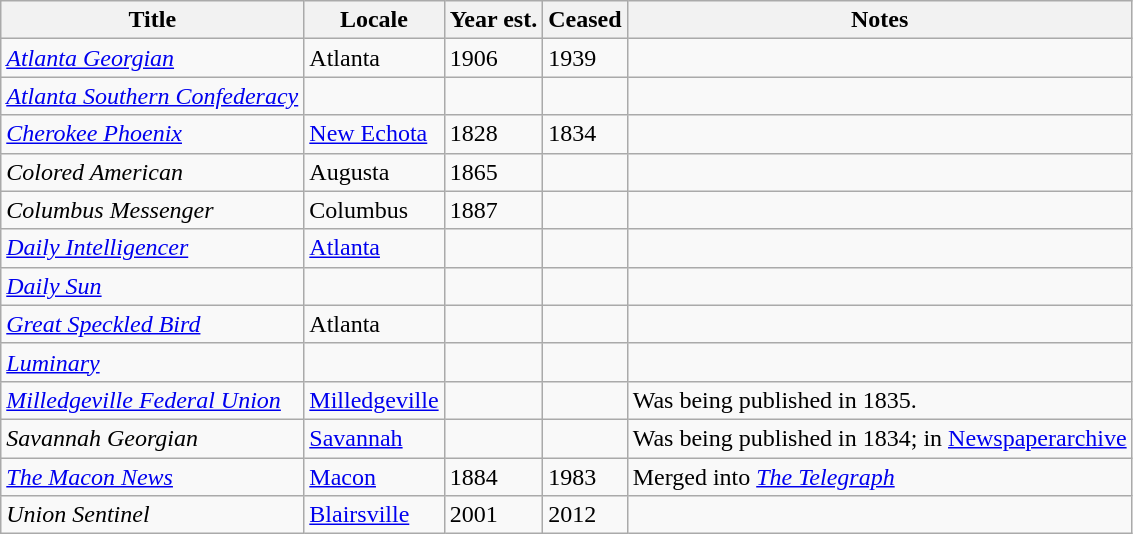<table class="wikitable sortable">
<tr>
<th>Title</th>
<th>Locale</th>
<th>Year est.</th>
<th>Ceased</th>
<th>Notes</th>
</tr>
<tr>
<td><em><a href='#'>Atlanta Georgian</a></em></td>
<td>Atlanta</td>
<td>1906</td>
<td>1939</td>
<td></td>
</tr>
<tr>
<td><em><a href='#'>Atlanta Southern Confederacy</a></em></td>
<td></td>
<td></td>
<td></td>
<td></td>
</tr>
<tr>
<td><em><a href='#'>Cherokee Phoenix</a></em></td>
<td><a href='#'>New Echota</a></td>
<td>1828</td>
<td>1834</td>
<td></td>
</tr>
<tr>
<td><em>Colored American</em></td>
<td>Augusta</td>
<td>1865</td>
<td></td>
<td></td>
</tr>
<tr>
<td><em>Columbus Messenger</em></td>
<td>Columbus</td>
<td>1887</td>
<td></td>
<td></td>
</tr>
<tr>
<td><em><a href='#'>Daily Intelligencer</a></em></td>
<td><a href='#'>Atlanta</a></td>
<td></td>
<td></td>
<td></td>
</tr>
<tr>
<td><em><a href='#'>Daily Sun</a></em></td>
<td></td>
<td></td>
<td></td>
<td></td>
</tr>
<tr>
<td><em><a href='#'>Great Speckled Bird</a></em></td>
<td>Atlanta</td>
<td></td>
<td></td>
<td></td>
</tr>
<tr>
<td><em><a href='#'>Luminary</a></em></td>
<td></td>
<td></td>
<td></td>
<td></td>
</tr>
<tr>
<td><em><a href='#'>Milledgeville Federal Union</a></em></td>
<td><a href='#'>Milledgeville</a></td>
<td></td>
<td></td>
<td>Was being published in 1835.</td>
</tr>
<tr>
<td><em>Savannah Georgian</em></td>
<td><a href='#'>Savannah</a></td>
<td></td>
<td></td>
<td>Was being published in 1834; in <a href='#'>Newspaperarchive</a></td>
</tr>
<tr>
<td><em><a href='#'>The Macon News</a></em></td>
<td><a href='#'>Macon</a></td>
<td>1884</td>
<td>1983</td>
<td>Merged into <a href='#'><em>The Telegraph</em></a></td>
</tr>
<tr>
<td><em>Union Sentinel</em></td>
<td><a href='#'>Blairsville</a></td>
<td>2001</td>
<td>2012</td>
<td></td>
</tr>
</table>
